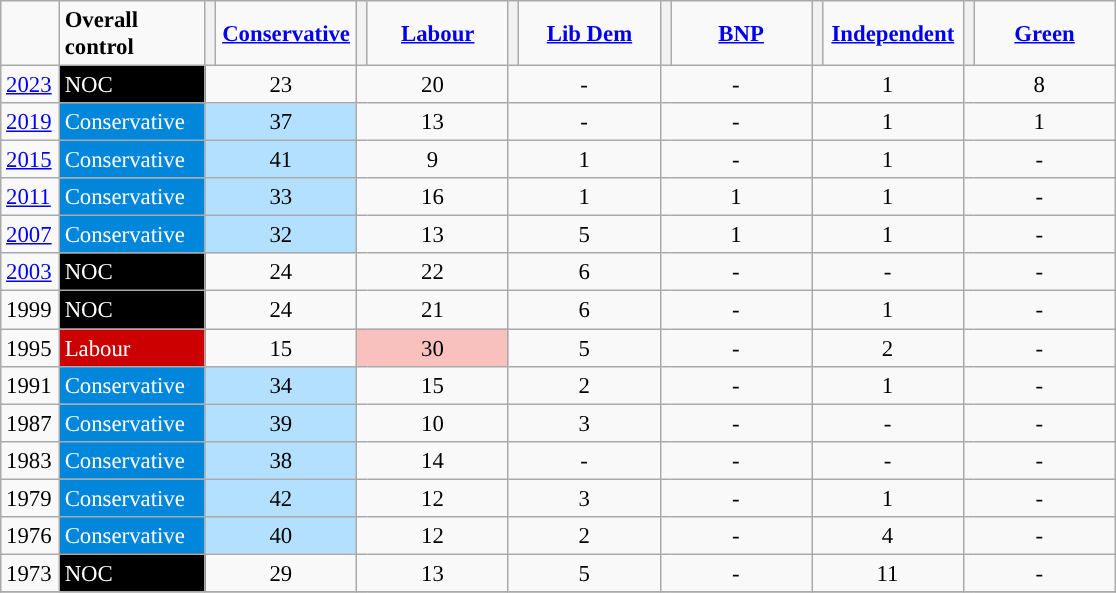<table class="wikitable" style="text-align:left; padding-left:1em; font-size: 95%">
<tr>
<td width=32></td>
<td width=90><strong>Overall control</strong></td>
<th style="background-color: "></th>
<td width=87 align="center"><strong><a href='#'>Conservative</a></strong></td>
<th style="background-color: "></th>
<td width=87 align="center"><strong><a href='#'>Labour</a></strong></td>
<th style="background-color: "></th>
<td width=87 align="center"><strong><a href='#'>Lib Dem</a></strong></td>
<th style="background-color: "></th>
<td width=87 align="center"><strong><a href='#'>BNP</a></strong></td>
<th style="background-color: "></th>
<td width=87 align="center"><strong><a href='#'>Independent</a></strong></td>
<th style="background-color: "></th>
<td width=87 align="center"><strong><a href='#'>Green</a></strong></td>
</tr>
<tr>
<td><a href='#'>2023</a></td>
<td style="background:#000000; color:white">NOC</td>
<td colspan=2 align="center">23</td>
<td colspan=2 align="center">20</td>
<td colspan=2 align="center">-</td>
<td colspan=2 align="center">-</td>
<td colspan=2 align="center">1</td>
<td colspan=2 align="center">8</td>
</tr>
<tr>
<td><a href='#'>2019</a></td>
<td style="background:#0087DC; color:white">Conservative</td>
<td colspan=2 align="center" style="background:#B3E0FF">37</td>
<td colspan=2 align="center">13</td>
<td colspan=2 align="center">-</td>
<td colspan=2 align="center">-</td>
<td colspan=2 align="center">1</td>
<td colspan=2 align="center">1</td>
</tr>
<tr>
<td><a href='#'>2015</a></td>
<td style="background:#0087DC; color:white">Conservative</td>
<td colspan=2 align="center" style="background:#B3E0FF">41</td>
<td colspan=2 align="center">9</td>
<td colspan=2 align="center">1</td>
<td colspan=2 align="center">-</td>
<td colspan=2 align="center">1</td>
<td colspan=2 align="center">-</td>
</tr>
<tr>
<td><a href='#'>2011</a></td>
<td style="background:#0087DC; color:white">Conservative</td>
<td colspan=2 align="center" style="background:#B3E0FF">33</td>
<td colspan=2 align="center">16</td>
<td colspan=2 align="center">1</td>
<td colspan=2 align="center">1</td>
<td colspan=2 align="center">1</td>
<td colspan=2 align="center">-</td>
</tr>
<tr>
<td><a href='#'>2007</a></td>
<td style="background:#0087DC; color:white">Conservative</td>
<td colspan=2 align="center" style="background:#B3E0FF">32</td>
<td colspan=2 align="center">13</td>
<td colspan=2 align="center">5</td>
<td colspan=2 align="center">1</td>
<td colspan=2 align="center">1</td>
<td colspan=2 align="center">-</td>
</tr>
<tr>
<td><a href='#'>2003</a></td>
<td style="background:#000000; color:white">NOC</td>
<td colspan=2 align="center">24</td>
<td colspan=2 align="center">22</td>
<td colspan=2 align="center">6</td>
<td colspan=2 align="center">-</td>
<td colspan=2 align="center">-</td>
<td colspan=2 align="center">-</td>
</tr>
<tr>
<td>1999</td>
<td style="background:#000000; color:white">NOC</td>
<td colspan=2 align="center">24</td>
<td colspan=2 align="center">21</td>
<td colspan=2 align="center">6</td>
<td colspan=2 align="center">-</td>
<td colspan=2 align="center">1</td>
<td colspan=2 align="center">-</td>
</tr>
<tr>
<td>1995</td>
<td style="background:#cc0000; color:white">Labour</td>
<td colspan=2 align="center">15</td>
<td colspan=2 align="center" style="background:#F8C1BE">30</td>
<td colspan=2 align="center">5</td>
<td colspan=2 align="center">-</td>
<td colspan=2 align="center">2</td>
<td colspan=2 align="center">-</td>
</tr>
<tr>
<td>1991</td>
<td style="background:#0087DC; color:white">Conservative</td>
<td colspan=2 align="center" style="background:#B3E0FF">34</td>
<td colspan=2 align="center">15</td>
<td colspan=2 align="center">2</td>
<td colspan=2 align="center">-</td>
<td colspan=2 align="center">1</td>
<td colspan=2 align="center">-</td>
</tr>
<tr>
<td>1987</td>
<td style="background:#0087DC; color:white">Conservative</td>
<td colspan=2 align="center" style="background:#B3E0FF">39</td>
<td colspan=2 align="center">10</td>
<td colspan=2 align="center">3</td>
<td colspan=2 align="center">-</td>
<td colspan=2 align="center">-</td>
<td colspan=2 align="center">-</td>
</tr>
<tr>
<td>1983</td>
<td style="background:#0087DC; color:white">Conservative</td>
<td colspan=2 align="center" style="background:#B3E0FF">38</td>
<td colspan=2 align="center">14</td>
<td colspan=2 align="center">-</td>
<td colspan=2 align="center">-</td>
<td colspan=2 align="center">-</td>
<td colspan=2 align="center">-</td>
</tr>
<tr>
<td>1979</td>
<td style="background:#0087DC; color:white">Conservative</td>
<td colspan=2 align="center" style="background:#B3E0FF">42</td>
<td colspan=2 align="center">12</td>
<td colspan=2 align="center">3</td>
<td colspan=2 align="center">-</td>
<td colspan=2 align="center">1</td>
<td colspan=2 align="center">-</td>
</tr>
<tr>
<td>1976</td>
<td style="background:#0087DC; color:white">Conservative</td>
<td colspan=2 align="center" style="background:#B3E0FF">40</td>
<td colspan=2 align="center">12</td>
<td colspan=2 align="center">2</td>
<td colspan=2 align="center">-</td>
<td colspan=2 align="center">4</td>
<td colspan=2 align="center">-</td>
</tr>
<tr>
<td>1973</td>
<td style="background:#000000; color:white">NOC</td>
<td colspan=2 align="center">29</td>
<td colspan=2 align="center">13</td>
<td colspan=2 align="center">5</td>
<td colspan=2 align="center">-</td>
<td colspan=2 align="center">11</td>
<td colspan=2 align="center">-</td>
</tr>
<tr>
</tr>
</table>
